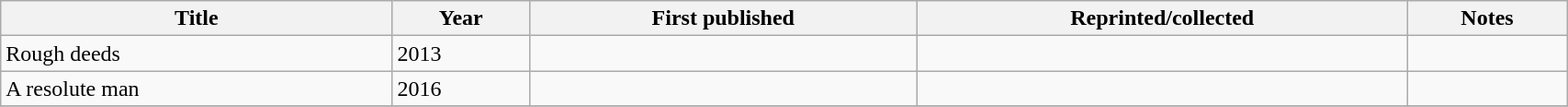<table class='wikitable sortable' width='90%'>
<tr>
<th width=25%>Title</th>
<th>Year</th>
<th>First published</th>
<th>Reprinted/collected</th>
<th>Notes</th>
</tr>
<tr>
<td>Rough deeds</td>
<td>2013</td>
<td></td>
<td></td>
<td></td>
</tr>
<tr>
<td>A resolute man</td>
<td>2016</td>
<td></td>
<td></td>
<td></td>
</tr>
<tr>
</tr>
</table>
